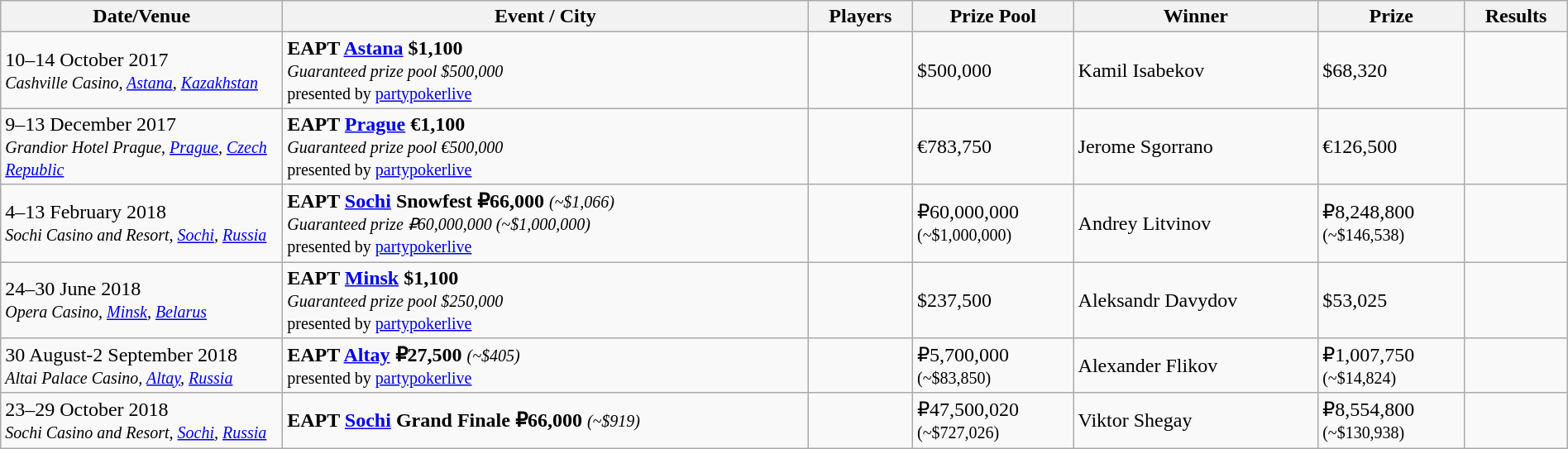<table class="wikitable" width="100%">
<tr>
<th width="18%">Date/Venue</th>
<th !width="16%">Event / City</th>
<th !width="11%">Players</th>
<th !width="12%">Prize Pool</th>
<th !width="18%">Winner</th>
<th !width="12%">Prize</th>
<th !width="11%">Results</th>
</tr>
<tr>
<td>10–14 October 2017<br><small><em>Cashville Casino, <a href='#'>Astana</a>, <a href='#'>Kazakhstan</a></em></small></td>
<td> <strong>EAPT <a href='#'>Astana</a> $1,100</strong><br><small><em>Guaranteed prize pool $500,000</em><br> presented by <a href='#'>partypokerlive</a></small></td>
<td></td>
<td>$500,000</td>
<td> Kamil Isabekov</td>
<td>$68,320</td>
<td></td>
</tr>
<tr>
<td>9–13 December 2017<br><small><em>Grandior Hotel Prague, <a href='#'>Prague</a>, <a href='#'>Czech Republic</a></em></small></td>
<td> <strong>EAPT <a href='#'>Prague</a> €1,100</strong><br><small><em>Guaranteed prize pool €500,000</em><br> presented by <a href='#'>partypokerlive</a></small></td>
<td></td>
<td>€783,750</td>
<td> Jerome Sgorrano</td>
<td>€126,500</td>
<td></td>
</tr>
<tr>
<td>4–13 February 2018<br><small><em>Sochi Casino and Resort, <a href='#'>Sochi</a>, <a href='#'>Russia</a></em></small></td>
<td> <strong>EAPT <a href='#'>Sochi</a> Snowfest ₽66,000</strong> <small><em>(~$1,066)</em></small><br><small><em>Guaranteed prize ₽60,000,000 (~$1,000,000)</em><br>presented by <a href='#'>partypokerlive</a></small></td>
<td></td>
<td>₽60,000,000<br><small>(~$1,000,000)</small></td>
<td> Andrey Litvinov</td>
<td>₽8,248,800<br><small>(~$146,538)</small></td>
<td></td>
</tr>
<tr>
<td>24–30 June 2018<br><small><em>Opera Casino, <a href='#'>Minsk</a>, <a href='#'>Belarus</a></em></small></td>
<td> <strong>EAPT <a href='#'>Minsk</a> $1,100</strong><br><small><em>Guaranteed prize pool $250,000</em><br> presented by <a href='#'>partypokerlive</a></small></td>
<td></td>
<td>$237,500</td>
<td> Aleksandr Davydov</td>
<td>$53,025</td>
<td></td>
</tr>
<tr>
<td>30 August-2 September 2018<br><small><em>Altai Palace Casino, <a href='#'>Altay</a>, <a href='#'>Russia</a></em></small></td>
<td> <strong>EAPT <a href='#'>Altay</a> ₽27,500</strong> <small><em>(~$405)</em></small><br><small>presented by <a href='#'>partypokerlive</a></small></td>
<td></td>
<td>₽5,700,000<br><small>(~$83,850)</small></td>
<td> Alexander Flikov</td>
<td>₽1,007,750<br><small>(~$14,824)</small></td>
<td></td>
</tr>
<tr>
<td>23–29 October 2018<br><small><em>Sochi Casino and Resort, <a href='#'>Sochi</a>, <a href='#'>Russia</a></em></small></td>
<td> <strong>EAPT <a href='#'>Sochi</a> Grand Finale ₽66,000</strong> <small><em>(~$919)</em></small></td>
<td></td>
<td>₽47,500,020<br><small>(~$727,026)</small></td>
<td> Viktor Shegay</td>
<td>₽8,554,800<br><small>(~$130,938)</small></td>
<td></td>
</tr>
</table>
